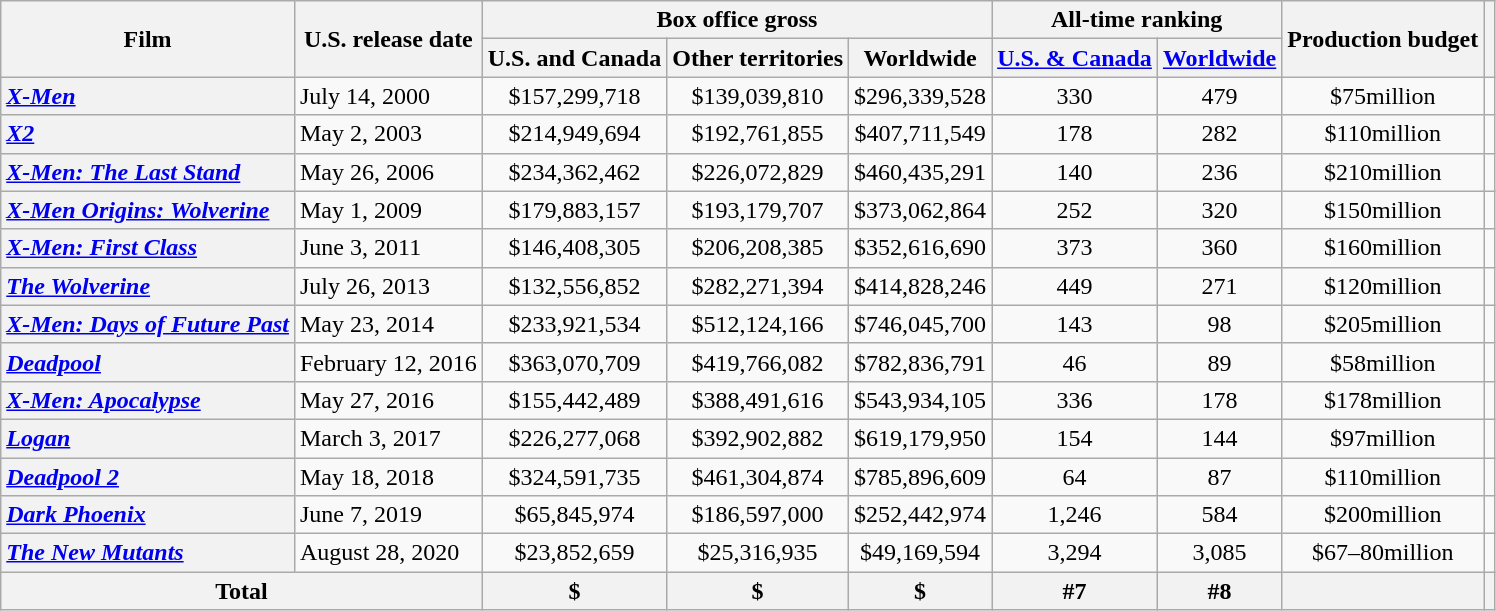<table class="wikitable sortable plainrowheaders" style="text-align: center;">
<tr>
<th scope="col" rowspan="2">Film</th>
<th scope="col" rowspan="2">U.S. release date</th>
<th scope="col" colspan="3" class=unsortable>Box office gross</th>
<th scope="col" colspan="2" text="wrap" class=unsortable>All-time ranking</th>
<th scope="col" rowspan="2">Production budget</th>
<th scope="col" rowspan="2" class=unsortable></th>
</tr>
<tr>
<th scope="col">U.S. and Canada</th>
<th scope="col">Other territories</th>
<th scope="col">Worldwide</th>
<th scope="col"><a href='#'>U.S. & Canada</a></th>
<th scope="col"><a href='#'>Worldwide</a></th>
</tr>
<tr>
<th scope="row" style="text-align: left;"><em><a href='#'>X-Men</a></em></th>
<td style="text-align: left;">July 14, 2000</td>
<td>$157,299,718</td>
<td>$139,039,810</td>
<td>$296,339,528</td>
<td>330</td>
<td>479</td>
<td>$75million</td>
<td></td>
</tr>
<tr>
<th scope="row" style="text-align: left;"><em><a href='#'>X2</a></em></th>
<td style="text-align: left;">May 2, 2003</td>
<td>$214,949,694</td>
<td>$192,761,855</td>
<td>$407,711,549</td>
<td>178</td>
<td>282</td>
<td>$110million</td>
<td></td>
</tr>
<tr>
<th scope="row" style="text-align: left;"><em><a href='#'>X-Men: The Last Stand</a></em></th>
<td style="text-align: left;">May 26, 2006</td>
<td>$234,362,462</td>
<td>$226,072,829</td>
<td>$460,435,291</td>
<td>140</td>
<td>236</td>
<td>$210million</td>
<td></td>
</tr>
<tr>
<th scope="row" style="text-align: left;"><em><a href='#'>X-Men Origins: Wolverine</a></em></th>
<td style="text-align: left;">May 1, 2009</td>
<td>$179,883,157</td>
<td>$193,179,707</td>
<td>$373,062,864</td>
<td>252</td>
<td>320</td>
<td>$150million</td>
<td></td>
</tr>
<tr>
<th scope="row" style="text-align: left;"><em><a href='#'>X-Men: First Class</a></em></th>
<td style="text-align: left;">June 3, 2011</td>
<td>$146,408,305</td>
<td>$206,208,385</td>
<td>$352,616,690</td>
<td>373</td>
<td>360</td>
<td>$160million</td>
<td></td>
</tr>
<tr>
<th scope="row" style="text-align: left;"><em><a href='#'>The Wolverine</a></em></th>
<td style="text-align: left;">July 26, 2013</td>
<td>$132,556,852</td>
<td>$282,271,394</td>
<td>$414,828,246</td>
<td>449</td>
<td>271</td>
<td>$120million</td>
<td></td>
</tr>
<tr>
<th scope="row" style="text-align: left;"><em><a href='#'>X-Men: Days of Future Past</a></em></th>
<td style="text-align: left;">May 23, 2014</td>
<td>$233,921,534</td>
<td>$512,124,166</td>
<td>$746,045,700</td>
<td>143</td>
<td>98</td>
<td>$205million</td>
<td></td>
</tr>
<tr>
<th scope="row" style="text-align: left;"><em><a href='#'>Deadpool</a></em></th>
<td style="text-align: left;">February 12, 2016</td>
<td>$363,070,709</td>
<td>$419,766,082</td>
<td>$782,836,791</td>
<td>46</td>
<td>89</td>
<td>$58million</td>
<td></td>
</tr>
<tr>
<th scope="row" style="text-align: left;"><em><a href='#'>X-Men: Apocalypse</a></em></th>
<td style="text-align: left;">May 27, 2016</td>
<td>$155,442,489</td>
<td>$388,491,616</td>
<td>$543,934,105</td>
<td>336</td>
<td>178</td>
<td>$178million</td>
<td></td>
</tr>
<tr>
<th scope="row" style="text-align: left;"><em><a href='#'>Logan</a></em></th>
<td style="text-align: left;">March 3, 2017</td>
<td>$226,277,068</td>
<td>$392,902,882</td>
<td>$619,179,950</td>
<td>154</td>
<td>144</td>
<td>$97million</td>
<td></td>
</tr>
<tr>
<th scope="row" style="text-align: left;"><em><a href='#'>Deadpool 2</a></em></th>
<td style="text-align: left;">May 18, 2018</td>
<td>$324,591,735</td>
<td>$461,304,874</td>
<td>$785,896,609</td>
<td>64</td>
<td>87</td>
<td>$110million</td>
<td></td>
</tr>
<tr>
<th scope="row" style="text-align: left;"><em><a href='#'>Dark Phoenix</a></em></th>
<td style="text-align: left;">June 7, 2019</td>
<td>$65,845,974</td>
<td>$186,597,000</td>
<td>$252,442,974</td>
<td>1,246</td>
<td>584</td>
<td>$200million</td>
<td></td>
</tr>
<tr>
<th scope="row" style="text-align: left;"><em><a href='#'>The New Mutants</a></em></th>
<td style="text-align: left;">August 28, 2020</td>
<td>$23,852,659</td>
<td>$25,316,935</td>
<td>$49,169,594</td>
<td>3,294</td>
<td>3,085</td>
<td>$67–80million</td>
<td></td>
</tr>
<tr>
<th scope="row" colspan="2"><strong>Total</strong></th>
<th>$</th>
<th>$</th>
<th>$</th>
<th>#7</th>
<th>#8</th>
<th></th>
<th></th>
</tr>
</table>
